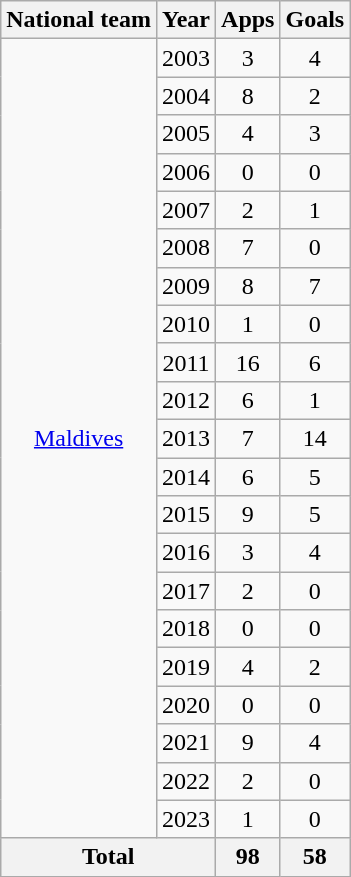<table class="wikitable" style="text-align:center">
<tr>
<th>National team</th>
<th>Year</th>
<th>Apps</th>
<th>Goals</th>
</tr>
<tr>
<td rowspan="21"><a href='#'>Maldives</a></td>
<td>2003</td>
<td>3</td>
<td>4</td>
</tr>
<tr>
<td>2004</td>
<td>8</td>
<td>2</td>
</tr>
<tr>
<td>2005</td>
<td>4</td>
<td>3</td>
</tr>
<tr>
<td>2006</td>
<td>0</td>
<td>0</td>
</tr>
<tr>
<td>2007</td>
<td>2</td>
<td>1</td>
</tr>
<tr>
<td>2008</td>
<td>7</td>
<td>0</td>
</tr>
<tr>
<td>2009</td>
<td>8</td>
<td>7</td>
</tr>
<tr>
<td>2010</td>
<td>1</td>
<td>0</td>
</tr>
<tr>
<td>2011</td>
<td>16</td>
<td>6</td>
</tr>
<tr>
<td>2012</td>
<td>6</td>
<td>1</td>
</tr>
<tr>
<td>2013</td>
<td>7</td>
<td>14</td>
</tr>
<tr>
<td>2014</td>
<td>6</td>
<td>5</td>
</tr>
<tr>
<td>2015</td>
<td>9</td>
<td>5</td>
</tr>
<tr>
<td>2016</td>
<td>3</td>
<td>4</td>
</tr>
<tr>
<td>2017</td>
<td>2</td>
<td>0</td>
</tr>
<tr>
<td>2018</td>
<td>0</td>
<td>0</td>
</tr>
<tr>
<td>2019</td>
<td>4</td>
<td>2</td>
</tr>
<tr>
<td>2020</td>
<td>0</td>
<td>0</td>
</tr>
<tr>
<td>2021</td>
<td>9</td>
<td>4</td>
</tr>
<tr>
<td>2022</td>
<td>2</td>
<td>0</td>
</tr>
<tr>
<td>2023</td>
<td>1</td>
<td>0</td>
</tr>
<tr>
<th colspan="2">Total</th>
<th>98</th>
<th>58</th>
</tr>
</table>
